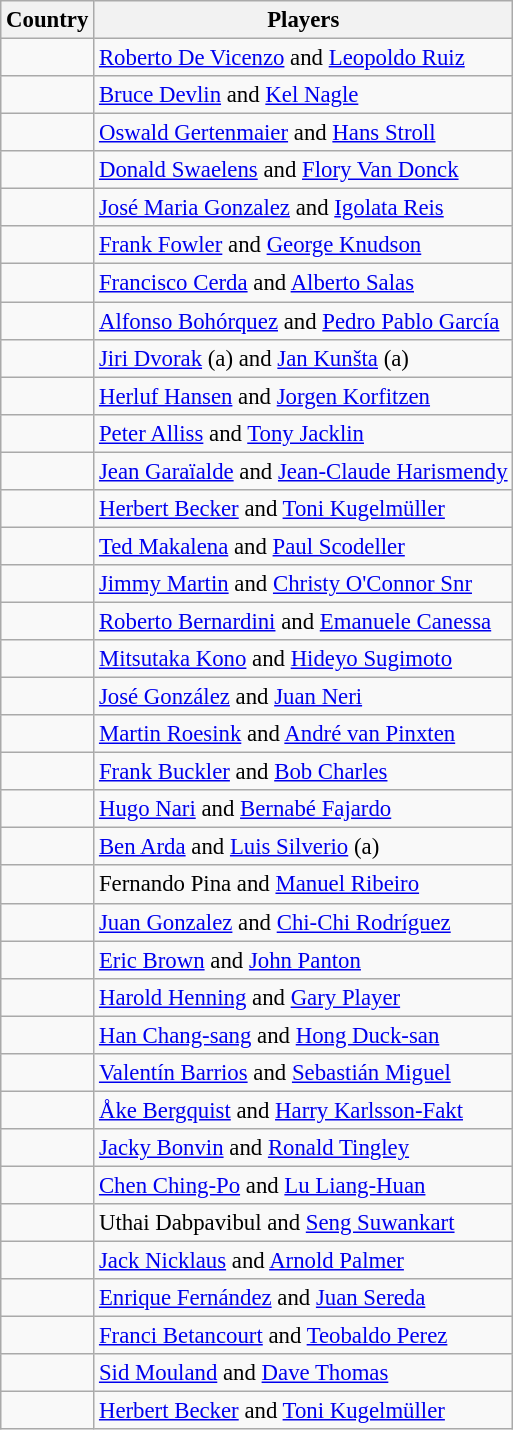<table class="wikitable" style="font-size:95%;">
<tr>
<th>Country</th>
<th>Players</th>
</tr>
<tr>
<td></td>
<td><a href='#'>Roberto De Vicenzo</a> and <a href='#'>Leopoldo Ruiz</a></td>
</tr>
<tr>
<td></td>
<td><a href='#'>Bruce Devlin</a> and <a href='#'>Kel Nagle</a></td>
</tr>
<tr>
<td></td>
<td><a href='#'>Oswald Gertenmaier</a> and <a href='#'>Hans Stroll</a></td>
</tr>
<tr>
<td></td>
<td><a href='#'>Donald Swaelens</a> and <a href='#'>Flory Van Donck</a></td>
</tr>
<tr>
<td></td>
<td><a href='#'>José Maria Gonzalez</a> and <a href='#'>Igolata Reis</a></td>
</tr>
<tr>
<td></td>
<td><a href='#'>Frank Fowler</a> and <a href='#'>George Knudson</a></td>
</tr>
<tr>
<td></td>
<td><a href='#'>Francisco Cerda</a> and <a href='#'>Alberto Salas</a></td>
</tr>
<tr>
<td></td>
<td><a href='#'>Alfonso Bohórquez</a> and <a href='#'>Pedro Pablo García</a></td>
</tr>
<tr>
<td></td>
<td><a href='#'>Jiri Dvorak</a> (a) and <a href='#'>Jan Kunšta</a> (a)</td>
</tr>
<tr>
<td></td>
<td><a href='#'>Herluf Hansen</a> and <a href='#'>Jorgen Korfitzen</a></td>
</tr>
<tr>
<td></td>
<td><a href='#'>Peter Alliss</a> and <a href='#'>Tony Jacklin</a></td>
</tr>
<tr>
<td></td>
<td><a href='#'>Jean Garaïalde</a> and <a href='#'>Jean-Claude Harismendy</a></td>
</tr>
<tr>
<td></td>
<td><a href='#'>Herbert Becker</a> and <a href='#'>Toni Kugelmüller</a></td>
</tr>
<tr>
<td></td>
<td><a href='#'>Ted Makalena</a> and <a href='#'>Paul Scodeller</a></td>
</tr>
<tr>
<td></td>
<td><a href='#'>Jimmy Martin</a> and <a href='#'>Christy O'Connor Snr</a></td>
</tr>
<tr>
<td></td>
<td><a href='#'>Roberto Bernardini</a> and <a href='#'>Emanuele Canessa</a></td>
</tr>
<tr>
<td></td>
<td><a href='#'>Mitsutaka Kono</a> and <a href='#'>Hideyo Sugimoto</a></td>
</tr>
<tr>
<td></td>
<td><a href='#'>José González</a> and <a href='#'>Juan Neri</a></td>
</tr>
<tr>
<td></td>
<td><a href='#'>Martin Roesink</a> and <a href='#'>André van Pinxten</a></td>
</tr>
<tr>
<td></td>
<td><a href='#'>Frank Buckler</a> and <a href='#'>Bob Charles</a></td>
</tr>
<tr>
<td></td>
<td><a href='#'>Hugo Nari</a> and <a href='#'>Bernabé Fajardo</a></td>
</tr>
<tr>
<td></td>
<td><a href='#'>Ben Arda</a> and <a href='#'>Luis Silverio</a> (a)</td>
</tr>
<tr>
<td></td>
<td>Fernando Pina and <a href='#'>Manuel Ribeiro</a></td>
</tr>
<tr>
<td></td>
<td><a href='#'>Juan Gonzalez</a> and <a href='#'>Chi-Chi Rodríguez</a></td>
</tr>
<tr>
<td></td>
<td><a href='#'>Eric Brown</a> and <a href='#'>John Panton</a></td>
</tr>
<tr>
<td></td>
<td><a href='#'>Harold Henning</a> and <a href='#'>Gary Player</a></td>
</tr>
<tr>
<td></td>
<td><a href='#'>Han Chang-sang</a> and <a href='#'>Hong Duck-san</a></td>
</tr>
<tr>
<td></td>
<td><a href='#'>Valentín Barrios</a> and <a href='#'>Sebastián Miguel</a></td>
</tr>
<tr>
<td></td>
<td><a href='#'>Åke Bergquist</a> and <a href='#'>Harry Karlsson-Fakt</a></td>
</tr>
<tr>
<td></td>
<td><a href='#'>Jacky Bonvin</a> and <a href='#'>Ronald Tingley</a></td>
</tr>
<tr>
<td></td>
<td><a href='#'>Chen Ching-Po</a> and <a href='#'>Lu Liang-Huan</a></td>
</tr>
<tr>
<td></td>
<td>Uthai Dabpavibul and <a href='#'>Seng Suwankart</a></td>
</tr>
<tr>
<td></td>
<td><a href='#'>Jack Nicklaus</a> and <a href='#'>Arnold Palmer</a></td>
</tr>
<tr>
<td></td>
<td><a href='#'>Enrique Fernández</a> and <a href='#'>Juan Sereda</a></td>
</tr>
<tr>
<td></td>
<td><a href='#'>Franci Betancourt</a> and <a href='#'>Teobaldo Perez</a></td>
</tr>
<tr>
<td></td>
<td><a href='#'>Sid Mouland</a> and <a href='#'>Dave Thomas</a></td>
</tr>
<tr>
<td></td>
<td><a href='#'>Herbert Becker</a> and <a href='#'>Toni Kugelmüller</a></td>
</tr>
</table>
